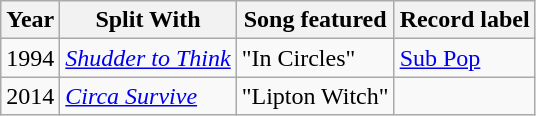<table class="wikitable" align="center">
<tr>
<th>Year</th>
<th>Split With</th>
<th>Song featured</th>
<th>Record label</th>
</tr>
<tr>
<td>1994</td>
<td><em><a href='#'>Shudder to Think</a></em></td>
<td>"In Circles"</td>
<td><a href='#'>Sub Pop</a></td>
</tr>
<tr>
<td>2014</td>
<td><em><a href='#'>Circa Survive</a></em></td>
<td>"Lipton Witch"</td>
<td></td>
</tr>
</table>
